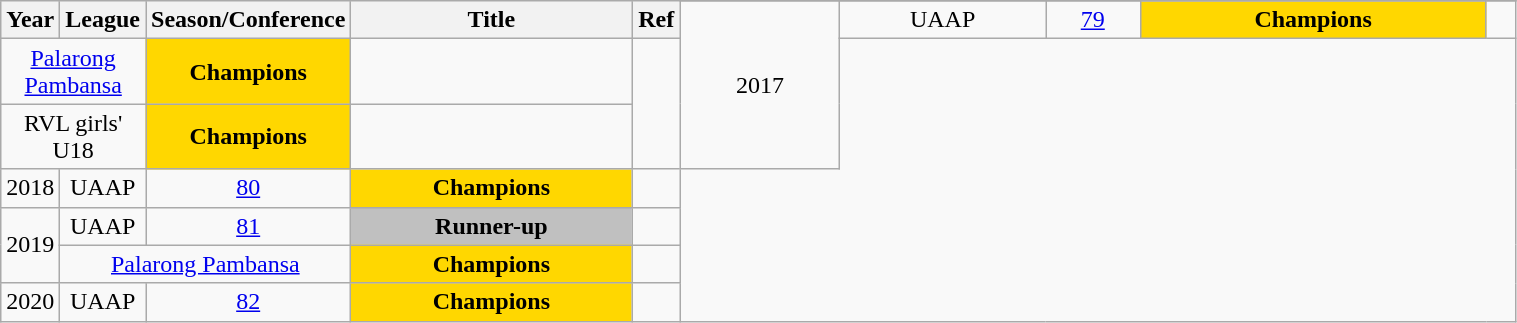<table class="wikitable sortable" style="text-align:center" width="80%">
<tr>
<th style="width:5px;" rowspan="2">Year</th>
<th style="width:25px;" rowspan="2">League</th>
<th style="width:100px;" rowspan="2">Season/Conference</th>
<th style="width:180px;" rowspan="2">Title</th>
<th style="width:25px;" rowspan="2">Ref</th>
</tr>
<tr>
<td rowspan=3>2017</td>
<td>UAAP</td>
<td><a href='#'>79</a></td>
<td style="background:gold"><strong>Champions</strong></td>
<td></td>
</tr>
<tr>
<td colspan=2><a href='#'>Palarong Pambansa</a></td>
<td style="background:gold"><strong>Champions</strong></td>
<td></td>
</tr>
<tr>
<td colspan=2>RVL girls' U18</td>
<td style="background:gold"><strong>Champions</strong></td>
<td></td>
</tr>
<tr>
<td>2018</td>
<td>UAAP</td>
<td><a href='#'>80</a></td>
<td style="background:gold"><strong>Champions</strong></td>
<td></td>
</tr>
<tr>
<td rowspan=2>2019</td>
<td>UAAP</td>
<td><a href='#'>81</a></td>
<td style="background:silver"><strong>Runner-up</strong></td>
<td></td>
</tr>
<tr>
<td colspan=2><a href='#'>Palarong Pambansa</a></td>
<td style="background:gold"><strong>Champions</strong></td>
<td></td>
</tr>
<tr>
<td>2020</td>
<td>UAAP</td>
<td><a href='#'>82</a></td>
<td style="background:gold"><strong>Champions</strong></td>
<td></td>
</tr>
</table>
